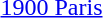<table>
<tr>
<td><a href='#'>1900 Paris</a><br></td>
<td></td>
<td></td>
<td></td>
</tr>
</table>
